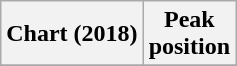<table class="wikitable plainrowheaders" style="text-align:center">
<tr>
<th>Chart (2018)</th>
<th>Peak<br>position</th>
</tr>
<tr>
</tr>
</table>
